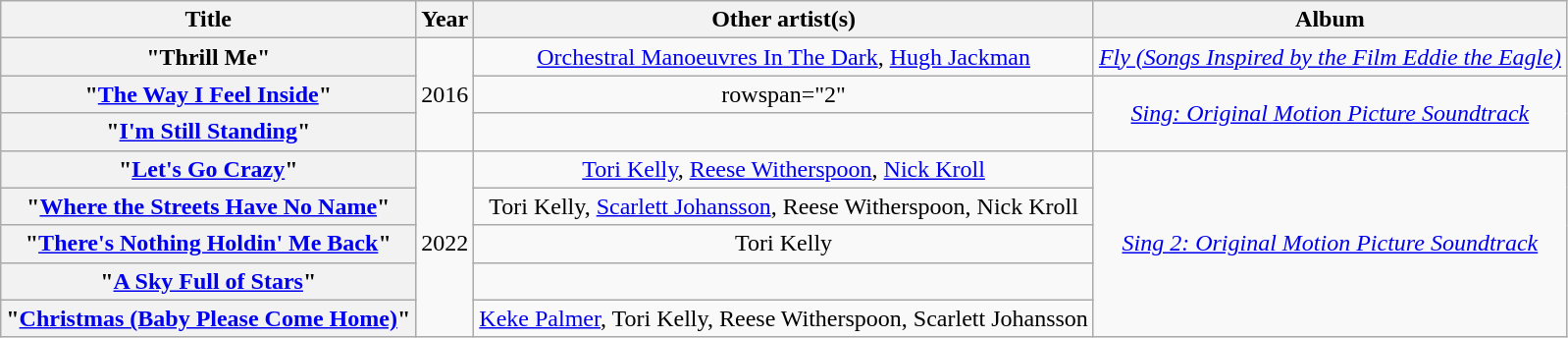<table class="wikitable plainrowheaders" style="text-align:center;" border="1">
<tr>
<th scope="col">Title</th>
<th scope="col">Year</th>
<th scope="col">Other artist(s)</th>
<th scope="col">Album</th>
</tr>
<tr>
<th scope="row">"Thrill Me"</th>
<td rowspan="3">2016</td>
<td><a href='#'>Orchestral Manoeuvres In The Dark</a>, <a href='#'>Hugh Jackman</a></td>
<td><em><a href='#'>Fly (Songs Inspired by the Film Eddie the Eagle)</a></em></td>
</tr>
<tr>
<th scope="row">"<a href='#'>The Way I Feel Inside</a>"</th>
<td>rowspan="2" </td>
<td rowspan="2"><em><a href='#'>Sing: Original Motion Picture Soundtrack</a></em></td>
</tr>
<tr>
<th scope="row">"<a href='#'>I'm Still Standing</a>"</th>
</tr>
<tr>
<th scope="row">"<a href='#'>Let's Go Crazy</a>"</th>
<td rowspan="5">2022</td>
<td><a href='#'>Tori Kelly</a>, <a href='#'>Reese Witherspoon</a>, <a href='#'>Nick Kroll</a></td>
<td rowspan="5"><em><a href='#'>Sing 2: Original Motion Picture Soundtrack</a></em></td>
</tr>
<tr>
<th scope="row">"<a href='#'>Where the Streets Have No Name</a>"</th>
<td>Tori Kelly, <a href='#'>Scarlett Johansson</a>, Reese Witherspoon, Nick Kroll</td>
</tr>
<tr>
<th scope="row">"<a href='#'>There's Nothing Holdin' Me Back</a>"</th>
<td>Tori Kelly</td>
</tr>
<tr>
<th scope="row">"<a href='#'>A Sky Full of Stars</a>"</th>
<td></td>
</tr>
<tr>
<th scope="row">"<a href='#'>Christmas (Baby Please Come Home)</a>"</th>
<td><a href='#'>Keke Palmer</a>, Tori Kelly, Reese Witherspoon, Scarlett Johansson</td>
</tr>
</table>
